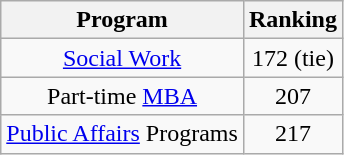<table class="wikitable sortable floatright" style="text-align:center">
<tr>
<th>Program</th>
<th>Ranking</th>
</tr>
<tr>
<td><a href='#'>Social Work</a></td>
<td>172 (tie)</td>
</tr>
<tr>
<td>Part-time <a href='#'>MBA</a></td>
<td>207</td>
</tr>
<tr>
<td><a href='#'>Public Affairs</a> Programs</td>
<td>217</td>
</tr>
</table>
